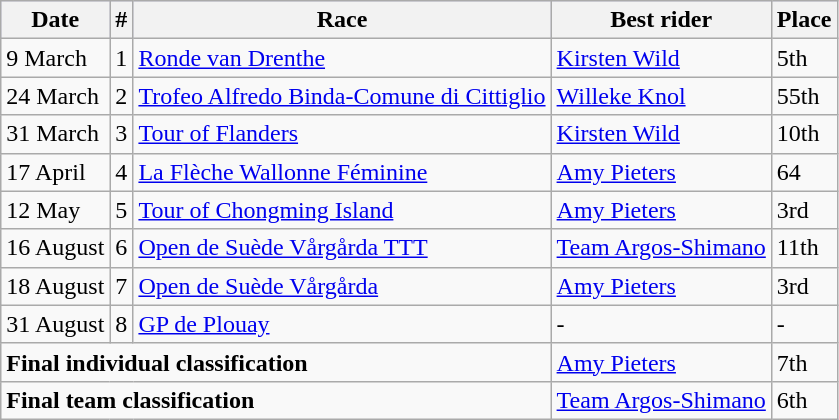<table class="wikitable">
<tr style="background:#ccccff;">
<th>Date</th>
<th>#</th>
<th>Race</th>
<th>Best rider</th>
<th>Place</th>
</tr>
<tr>
<td>9 March</td>
<td>1</td>
<td><a href='#'>Ronde van Drenthe</a></td>
<td> <a href='#'>Kirsten Wild</a></td>
<td>5th</td>
</tr>
<tr>
<td>24 March</td>
<td>2</td>
<td><a href='#'>Trofeo Alfredo Binda-Comune di Cittiglio</a></td>
<td> <a href='#'>Willeke Knol</a></td>
<td>55th</td>
</tr>
<tr>
<td>31 March</td>
<td>3</td>
<td><a href='#'>Tour of Flanders</a></td>
<td> <a href='#'>Kirsten Wild</a></td>
<td>10th</td>
</tr>
<tr>
<td>17 April</td>
<td>4</td>
<td><a href='#'>La Flèche Wallonne Féminine</a></td>
<td> <a href='#'>Amy Pieters</a></td>
<td>64</td>
</tr>
<tr>
<td>12 May</td>
<td>5</td>
<td><a href='#'>Tour of Chongming Island</a></td>
<td> <a href='#'>Amy Pieters</a></td>
<td>3rd</td>
</tr>
<tr>
<td>16 August</td>
<td>6</td>
<td><a href='#'>Open de Suède Vårgårda TTT</a></td>
<td><a href='#'>Team Argos-Shimano</a></td>
<td>11th</td>
</tr>
<tr>
<td>18 August</td>
<td>7</td>
<td><a href='#'>Open de Suède Vårgårda</a></td>
<td> <a href='#'>Amy Pieters</a></td>
<td>3rd</td>
</tr>
<tr>
<td>31 August</td>
<td>8</td>
<td><a href='#'>GP de Plouay</a></td>
<td>-</td>
<td>-</td>
</tr>
<tr>
<td colspan=3><strong>Final individual classification</strong></td>
<td> <a href='#'>Amy Pieters</a></td>
<td>7th</td>
</tr>
<tr>
<td colspan=3><strong>Final team classification</strong></td>
<td><a href='#'>Team Argos-Shimano</a></td>
<td>6th</td>
</tr>
</table>
